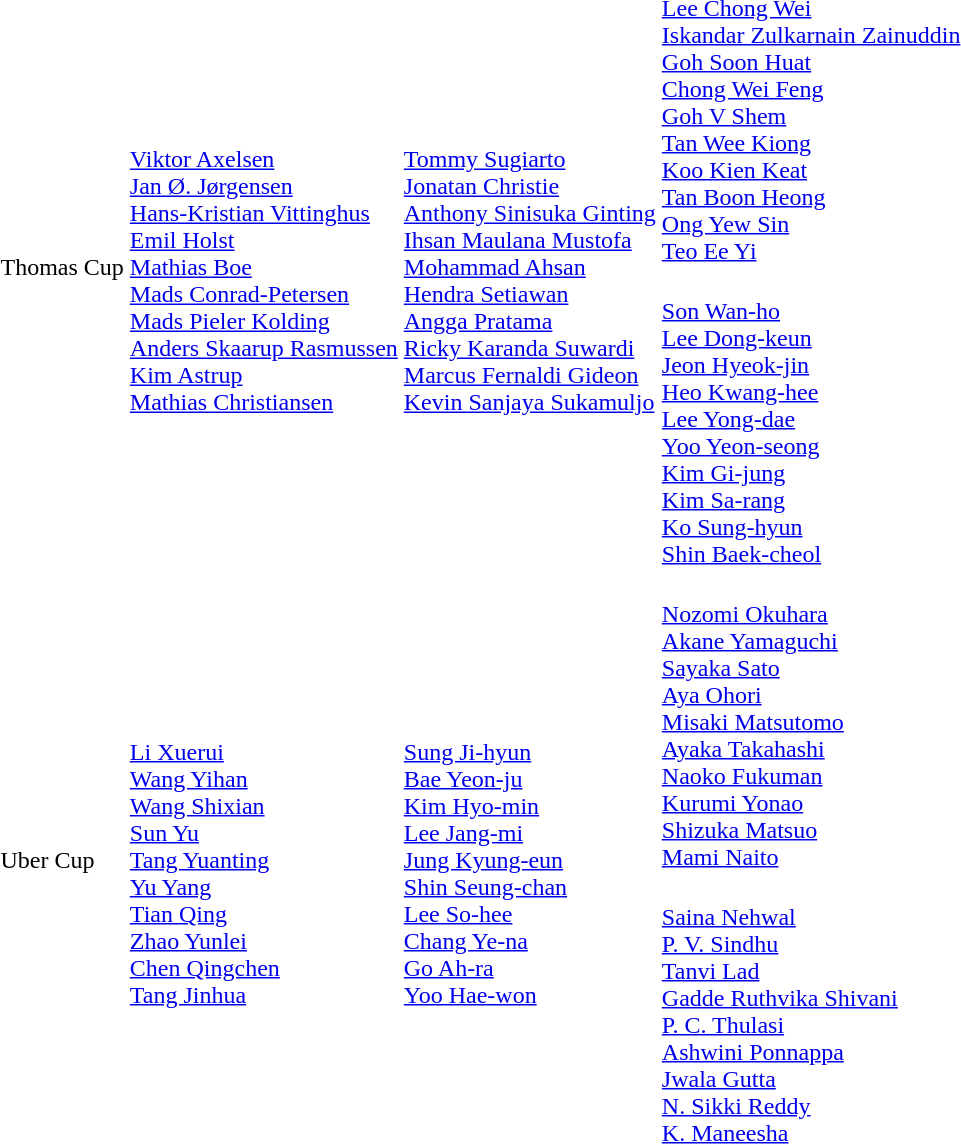<table>
<tr>
<td rowspan="2">Thomas Cup</td>
<td rowspan=2;align="left"><br><a href='#'>Viktor Axelsen</a> <br><a href='#'>Jan Ø. Jørgensen</a><br><a href='#'>Hans-Kristian Vittinghus</a><br><a href='#'>Emil Holst</a><br><a href='#'>Mathias Boe</a><br><a href='#'>Mads Conrad-Petersen</a><br><a href='#'>Mads Pieler Kolding</a><br><a href='#'>Anders Skaarup Rasmussen</a><br><a href='#'>Kim Astrup</a><br><a href='#'>Mathias Christiansen</a></td>
<td rowspan=2;align="left"><br><a href='#'>Tommy Sugiarto</a> <br><a href='#'>Jonatan Christie</a><br><a href='#'>Anthony Sinisuka Ginting</a><br><a href='#'>Ihsan Maulana Mustofa</a><br><a href='#'>Mohammad Ahsan</a><br><a href='#'>Hendra Setiawan</a><br><a href='#'>Angga Pratama</a><br><a href='#'>Ricky Karanda Suwardi</a><br><a href='#'>Marcus Fernaldi Gideon</a><br><a href='#'>Kevin Sanjaya Sukamuljo</a></td>
<td align="left"><br><a href='#'>Lee Chong Wei</a> <br><a href='#'>Iskandar Zulkarnain Zainuddin</a><br><a href='#'>Goh Soon Huat</a><br><a href='#'>Chong Wei Feng</a><br><a href='#'>Goh V Shem</a><br><a href='#'>Tan Wee Kiong</a><br><a href='#'>Koo Kien Keat</a><br><a href='#'>Tan Boon Heong</a><br><a href='#'>Ong Yew Sin</a><br><a href='#'>Teo Ee Yi</a></td>
</tr>
<tr>
<td align="left"><br><a href='#'>Son Wan-ho</a> <br><a href='#'>Lee Dong-keun</a><br><a href='#'>Jeon Hyeok-jin</a><br><a href='#'>Heo Kwang-hee</a><br><a href='#'>Lee Yong-dae</a><br><a href='#'>Yoo Yeon-seong</a><br><a href='#'>Kim Gi-jung</a><br><a href='#'>Kim Sa-rang</a><br><a href='#'>Ko Sung-hyun</a><br><a href='#'>Shin Baek-cheol</a></td>
</tr>
<tr>
<td rowspan="2">Uber Cup</td>
<td rowspan=2;align="left"><br><a href='#'>Li Xuerui</a> <br><a href='#'>Wang Yihan</a><br><a href='#'>Wang Shixian</a><br><a href='#'>Sun Yu</a><br><a href='#'>Tang Yuanting</a><br><a href='#'>Yu Yang</a><br><a href='#'>Tian Qing</a><br><a href='#'>Zhao Yunlei</a><br><a href='#'>Chen Qingchen</a><br><a href='#'>Tang Jinhua</a></td>
<td rowspan=2;align="left"><br><a href='#'>Sung Ji-hyun</a><br><a href='#'>Bae Yeon-ju</a><br><a href='#'>Kim Hyo-min</a><br><a href='#'>Lee Jang-mi</a><br><a href='#'>Jung Kyung-eun</a><br><a href='#'>Shin Seung-chan</a><br><a href='#'>Lee So-hee</a><br><a href='#'>Chang Ye-na</a><br><a href='#'>Go Ah-ra</a><br><a href='#'>Yoo Hae-won</a></td>
<td align="left"><br><a href='#'>Nozomi Okuhara</a> <br><a href='#'>Akane Yamaguchi</a><br><a href='#'>Sayaka Sato</a><br><a href='#'>Aya Ohori</a><br><a href='#'>Misaki Matsutomo</a><br><a href='#'>Ayaka Takahashi</a><br><a href='#'>Naoko Fukuman</a><br><a href='#'>Kurumi Yonao</a><br><a href='#'>Shizuka Matsuo</a><br> <a href='#'>Mami Naito</a></td>
</tr>
<tr>
<td align="left"><br><a href='#'>Saina Nehwal</a><br><a href='#'>P. V. Sindhu</a><br><a href='#'>Tanvi Lad</a><br><a href='#'>Gadde Ruthvika Shivani</a><br><a href='#'>P. C. Thulasi</a><br><a href='#'>Ashwini Ponnappa</a><br><a href='#'>Jwala Gutta</a><br><a href='#'>N. Sikki Reddy</a><br><a href='#'>K. Maneesha</a></td>
</tr>
</table>
